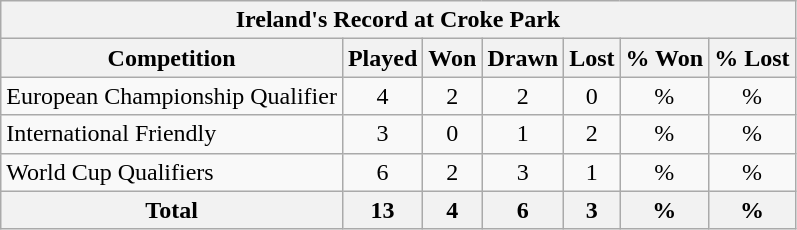<table class = "wikitable sortable" style="text-align:center">
<tr>
<th colspan=7>Ireland's Record at Croke Park</th>
</tr>
<tr>
<th>Competition</th>
<th>Played</th>
<th>Won</th>
<th>Drawn</th>
<th>Lost</th>
<th>% Won</th>
<th>% Lost</th>
</tr>
<tr>
<td style="text-align:left;">European Championship Qualifier</td>
<td>4</td>
<td>2</td>
<td>2</td>
<td>0</td>
<td>%</td>
<td>%</td>
</tr>
<tr>
<td style="text-align:left;">International Friendly</td>
<td>3</td>
<td>0</td>
<td>1</td>
<td>2</td>
<td>%</td>
<td>%</td>
</tr>
<tr>
<td style="text-align:left;">World Cup Qualifiers</td>
<td>6</td>
<td>2</td>
<td>3</td>
<td>1</td>
<td>%</td>
<td>%</td>
</tr>
<tr>
<th>Total</th>
<th>13</th>
<th>4</th>
<th>6</th>
<th>3</th>
<th>%</th>
<th>%</th>
</tr>
</table>
